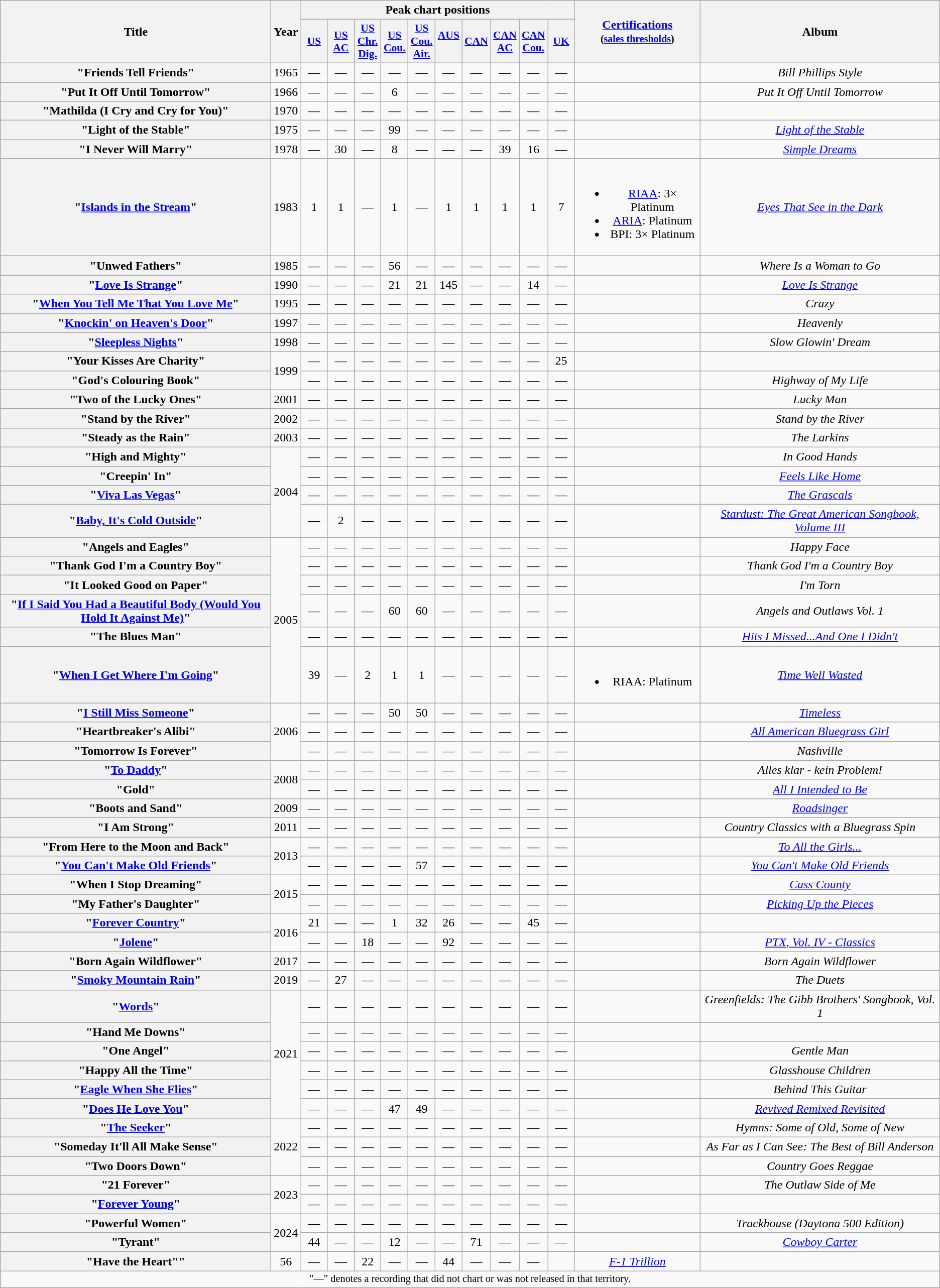<table class="wikitable plainrowheaders" style="text-align:center;">
<tr>
<th rowspan="2" style="width:22em;">Title</th>
<th rowspan="2" style="width:2em;">Year</th>
<th colspan="10">Peak chart positions</th>
<th rowspan="2"><a href='#'>Certifications</a><br><small>(<a href='#'>sales thresholds</a>)</small></th>
<th rowspan="2">Album</th>
</tr>
<tr>
<th scope="col" style="width:2em;font-size:90%;"><a href='#'>US</a><br></th>
<th scope="col" style="width:2em;font-size:90%;"><a href='#'>US<br>AC</a><br></th>
<th scope="col" style="width:2em;font-size:90%;"><a href='#'>US<br>Chr.<br>Dig.</a><br></th>
<th scope="col" style="width:2em;font-size:90%;"><a href='#'>US<br>Cou.</a><br></th>
<th scope="col" style="width:2em;font-size:90%;"><a href='#'>US<br>Cou.<br>Air.</a><br></th>
<th scope="col" style="width:2em;font-size:90%;"><a href='#'>AUS</a><br><br></th>
<th scope="col" style="width:2em;font-size:90%;"><a href='#'>CAN</a><br></th>
<th scope="col" style="width:2em;font-size:90%;"><a href='#'>CAN<br>AC</a><br></th>
<th scope="col" style="width:2em;font-size:90%;"><a href='#'>CAN<br>Cou.</a><br></th>
<th scope="col" style="width:2em;font-size:90%;"><a href='#'>UK</a><br></th>
</tr>
<tr>
<th scope = "row">"Friends Tell Friends"<br></th>
<td>1965</td>
<td>—</td>
<td>—</td>
<td>—</td>
<td>—</td>
<td>—</td>
<td>—</td>
<td>—</td>
<td>—</td>
<td>—</td>
<td>—</td>
<td></td>
<td><em>Bill Phillips Style</em></td>
</tr>
<tr>
<th scope = "row">"Put It Off Until Tomorrow"<br></th>
<td>1966</td>
<td>—</td>
<td>—</td>
<td>—</td>
<td>6</td>
<td>—</td>
<td>—</td>
<td>—</td>
<td>—</td>
<td>—</td>
<td>—</td>
<td></td>
<td><em>Put It Off Until Tomorrow</em></td>
</tr>
<tr>
<th scope = "row">"Mathilda (I Cry and Cry for You)"<br></th>
<td>1970</td>
<td>—</td>
<td>—</td>
<td>—</td>
<td>—</td>
<td>—</td>
<td>—</td>
<td>—</td>
<td>—</td>
<td>—</td>
<td>—</td>
<td></td>
<td></td>
</tr>
<tr>
<th scope = "row">"Light of the Stable"<br></th>
<td>1975</td>
<td>—</td>
<td>—</td>
<td>—</td>
<td>99</td>
<td>—</td>
<td>—</td>
<td>—</td>
<td>—</td>
<td>—</td>
<td>—</td>
<td></td>
<td><em><a href='#'>Light of the Stable</a></em></td>
</tr>
<tr>
<th scope = "row">"I Never Will Marry"<br></th>
<td>1978</td>
<td>—</td>
<td>30</td>
<td>—</td>
<td>8</td>
<td>—</td>
<td>—</td>
<td>—</td>
<td>39</td>
<td>16</td>
<td>—</td>
<td></td>
<td><em><a href='#'>Simple Dreams</a></em></td>
</tr>
<tr>
<th scope="row">"<a href='#'>Islands in the Stream</a>"<br></th>
<td>1983</td>
<td>1</td>
<td>1</td>
<td>—</td>
<td>1</td>
<td>—</td>
<td>1</td>
<td>1</td>
<td>1</td>
<td>1</td>
<td>7</td>
<td><br><ul><li><a href='#'>RIAA</a>: 3× Platinum</li><li><a href='#'>ARIA</a>: Platinum</li><li>BPI: 3× Platinum</li></ul></td>
<td><em><a href='#'>Eyes That See in the Dark</a></em></td>
</tr>
<tr>
<th scope = "row">"Unwed Fathers"<br></th>
<td>1985</td>
<td>—</td>
<td>—</td>
<td>—</td>
<td>56</td>
<td>—</td>
<td>—</td>
<td>—</td>
<td>—</td>
<td>—</td>
<td>—</td>
<td></td>
<td><em>Where Is a Woman to Go</em></td>
</tr>
<tr>
<th scope="row">"<a href='#'>Love Is Strange</a>"<br></th>
<td>1990</td>
<td>—</td>
<td>—</td>
<td>—</td>
<td>21</td>
<td>21</td>
<td>145</td>
<td>—</td>
<td>—</td>
<td>14</td>
<td>—</td>
<td></td>
<td><em><a href='#'>Love Is Strange</a></em></td>
</tr>
<tr>
<th scope="row">"<a href='#'>When You Tell Me That You Love Me</a>"<br></th>
<td>1995</td>
<td>—</td>
<td>—</td>
<td>—</td>
<td>—</td>
<td>—</td>
<td>—</td>
<td>—</td>
<td>—</td>
<td>—</td>
<td>—</td>
<td></td>
<td><em>Crazy</em></td>
</tr>
<tr>
<th scope="row">"<a href='#'>Knockin' on Heaven's Door</a>"<br></th>
<td>1997</td>
<td>—</td>
<td>—</td>
<td>—</td>
<td>—</td>
<td>—</td>
<td>—</td>
<td>—</td>
<td>—</td>
<td>—</td>
<td>—</td>
<td></td>
<td><em>Heavenly</em></td>
</tr>
<tr>
<th scope="row">"<a href='#'>Sleepless Nights</a>"<br></th>
<td>1998</td>
<td>—</td>
<td>—</td>
<td>—</td>
<td>—</td>
<td>—</td>
<td>—</td>
<td>—</td>
<td>—</td>
<td>—</td>
<td>—</td>
<td></td>
<td><em>Slow Glowin' Dream</em></td>
</tr>
<tr>
<th scope = "row">"Your Kisses Are Charity" </th>
<td rowspan = "2">1999</td>
<td>—</td>
<td>—</td>
<td>—</td>
<td>—</td>
<td>—</td>
<td>—</td>
<td>—</td>
<td>—</td>
<td>—</td>
<td>25</td>
<td></td>
<td></td>
</tr>
<tr>
<th scope = "row">"God's Colouring Book"<br></th>
<td>—</td>
<td>—</td>
<td>—</td>
<td>—</td>
<td>—</td>
<td>—</td>
<td>—</td>
<td>—</td>
<td>—</td>
<td>—</td>
<td></td>
<td><em>Highway of My Life</em></td>
</tr>
<tr>
<th scope="row">"Two of the Lucky Ones"<br></th>
<td>2001</td>
<td>—</td>
<td>—</td>
<td>—</td>
<td>—</td>
<td>—</td>
<td>—</td>
<td>—</td>
<td>—</td>
<td>—</td>
<td>—</td>
<td></td>
<td><em>Lucky Man</em></td>
</tr>
<tr>
<th scope="row">"Stand by the River"<br></th>
<td>2002</td>
<td>—</td>
<td>—</td>
<td>—</td>
<td>—</td>
<td>—</td>
<td>—</td>
<td>—</td>
<td>—</td>
<td>—</td>
<td>—</td>
<td></td>
<td><em>Stand by the River</em></td>
</tr>
<tr>
<th scope="row">"Steady as the Rain"<br></th>
<td>2003</td>
<td>—</td>
<td>—</td>
<td>—</td>
<td>—</td>
<td>—</td>
<td>—</td>
<td>—</td>
<td>—</td>
<td>—</td>
<td>—</td>
<td></td>
<td><em>The Larkins</em></td>
</tr>
<tr>
<th scope="row">"High and Mighty"<br></th>
<td rowspan="4">2004</td>
<td>—</td>
<td>—</td>
<td>—</td>
<td>—</td>
<td>—</td>
<td>—</td>
<td>—</td>
<td>—</td>
<td>—</td>
<td>—</td>
<td></td>
<td><em>In Good Hands</em></td>
</tr>
<tr>
<th scope="row">"Creepin' In"<br></th>
<td>—</td>
<td>—</td>
<td>—</td>
<td>—</td>
<td>—</td>
<td>—</td>
<td>—</td>
<td>—</td>
<td>—</td>
<td>—</td>
<td></td>
<td><em><a href='#'>Feels Like Home</a></em></td>
</tr>
<tr>
<th scope="row">"<a href='#'>Viva Las Vegas</a>"<br></th>
<td>—</td>
<td>—</td>
<td>—</td>
<td>—</td>
<td>—</td>
<td>—</td>
<td>—</td>
<td>—</td>
<td>—</td>
<td>—</td>
<td></td>
<td><em><a href='#'>The Grascals</a></em></td>
</tr>
<tr>
<th scope="row">"<a href='#'>Baby, It's Cold Outside</a>"<br></th>
<td>—</td>
<td>2</td>
<td>—</td>
<td>—</td>
<td>—</td>
<td>—</td>
<td>—</td>
<td>—</td>
<td>—</td>
<td>—</td>
<td></td>
<td><em><a href='#'>Stardust: The Great American Songbook, Volume III</a></em></td>
</tr>
<tr>
<th scope="row">"Angels and Eagles"<br></th>
<td rowspan="6">2005</td>
<td>—</td>
<td>—</td>
<td>—</td>
<td>—</td>
<td>—</td>
<td>—</td>
<td>—</td>
<td>—</td>
<td>—</td>
<td>—</td>
<td></td>
<td><em>Happy Face</em></td>
</tr>
<tr>
<th scope="row">"Thank God I'm a Country Boy"<br></th>
<td>—</td>
<td>—</td>
<td>—</td>
<td>—</td>
<td>—</td>
<td>—</td>
<td>—</td>
<td>—</td>
<td>—</td>
<td>—</td>
<td></td>
<td><em>Thank God I'm a Country Boy</em></td>
</tr>
<tr>
<th scope="row">"It Looked Good on Paper"<br></th>
<td>—</td>
<td>—</td>
<td>—</td>
<td>—</td>
<td>—</td>
<td>—</td>
<td>—</td>
<td>—</td>
<td>—</td>
<td>—</td>
<td></td>
<td><em>I'm Torn</em></td>
</tr>
<tr>
<th scope="row">"<a href='#'>If I Said You Had a Beautiful Body (Would You Hold It Against Me)</a>"<br></th>
<td>—</td>
<td>—</td>
<td>—</td>
<td>60</td>
<td>60</td>
<td>—</td>
<td>—</td>
<td>—</td>
<td>—</td>
<td>—</td>
<td></td>
<td><em>Angels and Outlaws Vol. 1</em></td>
</tr>
<tr>
<th scope="row">"The Blues Man"<br></th>
<td>—</td>
<td>—</td>
<td>—</td>
<td>—</td>
<td>—</td>
<td>—</td>
<td>—</td>
<td>—</td>
<td>—</td>
<td>—</td>
<td></td>
<td><em><a href='#'>Hits I Missed...And One I Didn't</a></em></td>
</tr>
<tr>
<th scope="row">"<a href='#'>When I Get Where I'm Going</a>"<br></th>
<td>39</td>
<td>—</td>
<td>2</td>
<td>1</td>
<td>1</td>
<td>—</td>
<td>—</td>
<td>—</td>
<td>—</td>
<td>—</td>
<td><br><ul><li>RIAA: Platinum</li></ul></td>
<td><em><a href='#'>Time Well Wasted</a></em></td>
</tr>
<tr>
<th scope="row">"<a href='#'>I Still Miss Someone</a>"<br></th>
<td rowspan="3">2006</td>
<td>—</td>
<td>—</td>
<td>—</td>
<td>50</td>
<td>50</td>
<td>—</td>
<td>—</td>
<td>—</td>
<td>—</td>
<td>—</td>
<td></td>
<td><em><a href='#'>Timeless</a></em></td>
</tr>
<tr>
<th scope="row">"Heartbreaker's Alibi"<br></th>
<td>—</td>
<td>—</td>
<td>—</td>
<td>—</td>
<td>—</td>
<td>—</td>
<td>—</td>
<td>—</td>
<td>—</td>
<td>—</td>
<td></td>
<td><em><a href='#'>All American Bluegrass Girl</a></em></td>
</tr>
<tr>
<th scope="row">"Tomorrow Is Forever"<br></th>
<td>—</td>
<td>—</td>
<td>—</td>
<td>—</td>
<td>—</td>
<td>—</td>
<td>—</td>
<td>—</td>
<td>—</td>
<td>—</td>
<td></td>
<td><em>Nashville</em></td>
</tr>
<tr>
<th scope = "row">"<a href='#'>To Daddy</a>"<br></th>
<td rowspan = "2">2008</td>
<td>—</td>
<td>—</td>
<td>—</td>
<td>—</td>
<td>—</td>
<td>—</td>
<td>—</td>
<td>—</td>
<td>—</td>
<td>—</td>
<td></td>
<td><em>Alles klar - kein Problem!</em></td>
</tr>
<tr>
<th scope = "row">"Gold"<br></th>
<td>—</td>
<td>—</td>
<td>—</td>
<td>—</td>
<td>—</td>
<td>—</td>
<td>—</td>
<td>—</td>
<td>—</td>
<td>—</td>
<td></td>
<td><em><a href='#'>All I Intended to Be</a></em></td>
</tr>
<tr>
<th scope = "row">"Boots and Sand"<br></th>
<td>2009</td>
<td>—</td>
<td>—</td>
<td>—</td>
<td>—</td>
<td>—</td>
<td>—</td>
<td>—</td>
<td>—</td>
<td>—</td>
<td>—</td>
<td></td>
<td><em><a href='#'>Roadsinger</a></em></td>
</tr>
<tr>
<th scope="row">"I Am Strong"<br></th>
<td>2011</td>
<td>—</td>
<td>—</td>
<td>—</td>
<td>—</td>
<td>—</td>
<td>—</td>
<td>—</td>
<td>—</td>
<td>—</td>
<td>—</td>
<td></td>
<td><em>Country Classics with a Bluegrass Spin</em></td>
</tr>
<tr>
<th scope="row">"From Here to the Moon and Back"<br></th>
<td rowspan="2">2013</td>
<td>—</td>
<td>—</td>
<td>—</td>
<td>—</td>
<td>—</td>
<td>—</td>
<td>—</td>
<td>—</td>
<td>—</td>
<td>—</td>
<td></td>
<td><em><a href='#'>To All the Girls...</a></em></td>
</tr>
<tr>
<th scope="row">"<a href='#'>You Can't Make Old Friends</a>"<br></th>
<td>—</td>
<td>—</td>
<td>—</td>
<td>—</td>
<td>57</td>
<td>—</td>
<td>—</td>
<td>—</td>
<td>—</td>
<td>—</td>
<td></td>
<td><em><a href='#'>You Can't Make Old Friends</a></em></td>
</tr>
<tr>
<th scope="row">"When I Stop Dreaming"<br></th>
<td rowspan="2">2015</td>
<td>—</td>
<td>—</td>
<td>—</td>
<td>—</td>
<td>—</td>
<td>—</td>
<td>—</td>
<td>—</td>
<td>—</td>
<td>—</td>
<td></td>
<td><em><a href='#'>Cass County</a></em></td>
</tr>
<tr>
<th scope="row">"My Father's Daughter"<br></th>
<td>—</td>
<td>—</td>
<td>—</td>
<td>—</td>
<td>—</td>
<td>—</td>
<td>—</td>
<td>—</td>
<td>—</td>
<td>—</td>
<td></td>
<td><em><a href='#'>Picking Up the Pieces</a></em></td>
</tr>
<tr>
<th scope="row">"<a href='#'>Forever Country</a>"<br></th>
<td rowspan="2">2016</td>
<td>21</td>
<td>—</td>
<td>—</td>
<td>1</td>
<td>32</td>
<td>26</td>
<td>—</td>
<td>—</td>
<td>45</td>
<td>—</td>
<td></td>
<td></td>
</tr>
<tr>
<th scope="row">"<a href='#'>Jolene</a>"<br></th>
<td>—</td>
<td>—</td>
<td>18</td>
<td>—</td>
<td>—</td>
<td>92</td>
<td>—</td>
<td>—</td>
<td>—</td>
<td>—</td>
<td></td>
<td><em><a href='#'>PTX, Vol. IV - Classics</a></em></td>
</tr>
<tr>
<th scope="row">"Born Again Wildflower"<br></th>
<td>2017</td>
<td>—</td>
<td>—</td>
<td>—</td>
<td>—</td>
<td>—</td>
<td>—</td>
<td>—</td>
<td>—</td>
<td>—</td>
<td>—</td>
<td></td>
<td><em>Born Again Wildflower</em></td>
</tr>
<tr>
<th scope="row">"<a href='#'>Smoky Mountain Rain</a>"<br></th>
<td>2019</td>
<td>—</td>
<td>27</td>
<td>—</td>
<td>—</td>
<td>—</td>
<td>—</td>
<td>—</td>
<td>—</td>
<td>—</td>
<td>—</td>
<td></td>
<td><em>The Duets</em></td>
</tr>
<tr>
<th scope="row">"<a href='#'>Words</a>"<br></th>
<td rowspan = "6">2021</td>
<td>—</td>
<td>—</td>
<td>—</td>
<td>—</td>
<td>—</td>
<td>—</td>
<td>—</td>
<td>—</td>
<td>—</td>
<td>—</td>
<td></td>
<td><em>Greenfields: The Gibb Brothers' Songbook, Vol. 1</em></td>
</tr>
<tr>
<th scope="row">"Hand Me Downs"<br></th>
<td>—</td>
<td>—</td>
<td>—</td>
<td>—</td>
<td>—</td>
<td>—</td>
<td>—</td>
<td>—</td>
<td>—</td>
<td>—</td>
<td></td>
<td></td>
</tr>
<tr>
<th scope="row">"One Angel"<br></th>
<td>—</td>
<td>—</td>
<td>—</td>
<td>—</td>
<td>—</td>
<td>—</td>
<td>—</td>
<td>—</td>
<td>—</td>
<td>—</td>
<td></td>
<td><em>Gentle Man</em></td>
</tr>
<tr>
<th scope="row">"Happy All the Time"<br></th>
<td>—</td>
<td>—</td>
<td>—</td>
<td>—</td>
<td>—</td>
<td>—</td>
<td>—</td>
<td>—</td>
<td>—</td>
<td>—</td>
<td></td>
<td><em>Glasshouse Children</em></td>
</tr>
<tr>
<th scope="row">"<a href='#'>Eagle When She Flies</a>"<br></th>
<td>—</td>
<td>—</td>
<td>—</td>
<td>—</td>
<td>—</td>
<td>—</td>
<td>—</td>
<td>—</td>
<td>—</td>
<td>—</td>
<td></td>
<td><em>Behind This Guitar</em></td>
</tr>
<tr>
<th scope="row">"<a href='#'>Does He Love You</a>"<br></th>
<td>—</td>
<td>—</td>
<td>—</td>
<td>47</td>
<td>49</td>
<td>—</td>
<td>—</td>
<td>—</td>
<td>—</td>
<td>—</td>
<td></td>
<td><em><a href='#'>Revived Remixed Revisited</a></em></td>
</tr>
<tr>
<th scope="row">"<a href='#'>The Seeker</a>"<br></th>
<td rowspan = "3">2022</td>
<td>—</td>
<td>—</td>
<td>—</td>
<td>—</td>
<td>—</td>
<td>—</td>
<td>—</td>
<td>—</td>
<td>—</td>
<td>—</td>
<td></td>
<td><em>Hymns: Some of Old, Some of New</em></td>
</tr>
<tr>
<th scope="row">"Someday It'll All Make Sense"<br></th>
<td>—</td>
<td>—</td>
<td>—</td>
<td>—</td>
<td>—</td>
<td>—</td>
<td>—</td>
<td>—</td>
<td>—</td>
<td>—</td>
<td></td>
<td><em>As Far as I Can See: The Best of Bill Anderson</em></td>
</tr>
<tr>
<th scope="row">"Two Doors Down"<br></th>
<td>—</td>
<td>—</td>
<td>—</td>
<td>—</td>
<td>—</td>
<td>—</td>
<td>—</td>
<td>—</td>
<td>—</td>
<td>—</td>
<td></td>
<td><em>Country Goes Reggae</em></td>
</tr>
<tr>
<th scope="row">"21 Forever"<br></th>
<td rowspan="2">2023</td>
<td>—</td>
<td>—</td>
<td>—</td>
<td>—</td>
<td>—</td>
<td>—</td>
<td>—</td>
<td>—</td>
<td>—</td>
<td>—</td>
<td></td>
<td><em>The Outlaw Side of Me</em></td>
</tr>
<tr>
<th scope="row">"<a href='#'>Forever Young</a>"<br></th>
<td>—</td>
<td>—</td>
<td>—</td>
<td>—</td>
<td>—</td>
<td>—</td>
<td>—</td>
<td>—</td>
<td>—</td>
<td>—</td>
<td></td>
<td></td>
</tr>
<tr>
<th scope="row">"Powerful Women"<br></th>
<td rowspan="3">2024</td>
<td>—</td>
<td>—</td>
<td>—</td>
<td>—</td>
<td>—</td>
<td>—</td>
<td>—</td>
<td>—</td>
<td>—</td>
<td>—</td>
<td></td>
<td><em>Trackhouse (Daytona 500 Edition)</em></td>
</tr>
<tr>
<th scope="row">"Tyrant"<br></th>
<td>44</td>
<td>—</td>
<td>—</td>
<td>12</td>
<td>—</td>
<td>—</td>
<td>71</td>
<td>—</td>
<td>—</td>
<td>—</td>
<td></td>
<td><em><a href='#'>Cowboy Carter</a></em></td>
</tr>
<tr>
</tr>
<tr>
<th scope="row">"Have the Heart""<br></th>
<td>56</td>
<td>—</td>
<td>—</td>
<td>22</td>
<td>—</td>
<td>—</td>
<td>44</td>
<td>—</td>
<td>—</td>
<td>—</td>
<td></td>
<td><em><a href='#'>F-1 Trillion</a></em></td>
</tr>
<tr>
<td colspan="14" style="font-size: 85%">"—" denotes a recording that did not chart or was not released in that territory.</td>
</tr>
</table>
